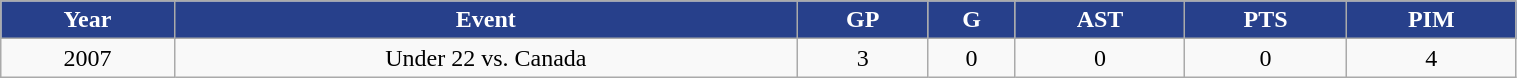<table class="wikitable" style="width:80%;">
<tr style="text-align:center; background:#27408b; color:#fff;">
<td><strong>Year</strong></td>
<td><strong>Event</strong></td>
<td><strong>GP</strong></td>
<td><strong>G</strong></td>
<td><strong>AST</strong></td>
<td><strong>PTS</strong></td>
<td><strong>PIM</strong></td>
</tr>
<tr style="text-align:center;" bgcolor="">
<td>2007</td>
<td>Under 22 vs. Canada</td>
<td>3</td>
<td>0</td>
<td>0</td>
<td>0</td>
<td>4</td>
</tr>
</table>
